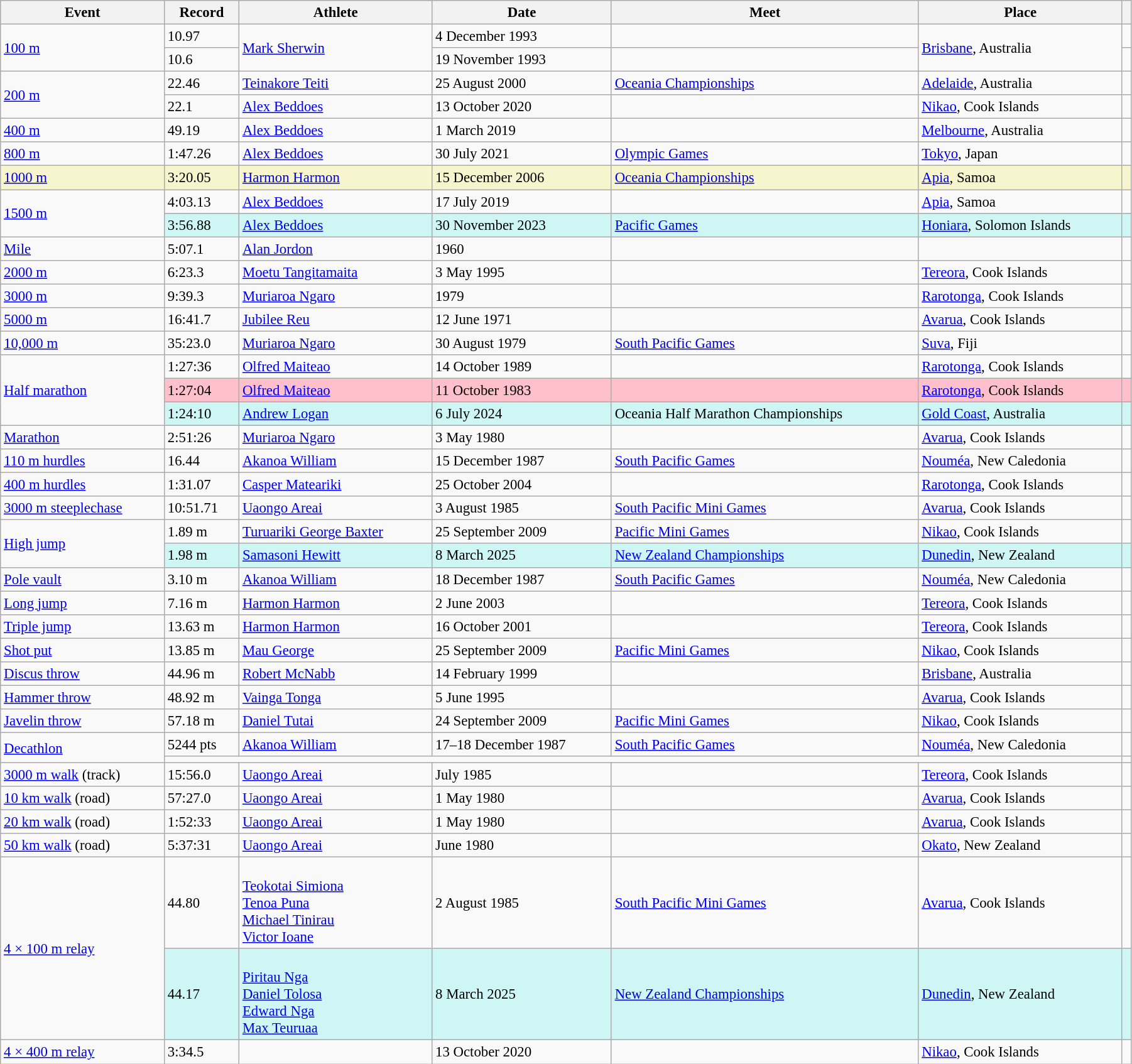<table class="wikitable" style="font-size:95%; width: 95%;">
<tr>
<th>Event</th>
<th>Record</th>
<th>Athlete</th>
<th>Date</th>
<th>Meet</th>
<th>Place</th>
<th></th>
</tr>
<tr>
<td rowspan=2><a href='#'>100 m</a></td>
<td>10.97</td>
<td rowspan=2><a href='#'>Mark Sherwin</a></td>
<td>4 December 1993</td>
<td></td>
<td rowspan=2><a href='#'>Brisbane</a>, Australia</td>
<td></td>
</tr>
<tr>
<td>10.6 </td>
<td>19 November 1993</td>
<td></td>
<td></td>
</tr>
<tr>
<td rowspan=2><a href='#'>200 m</a></td>
<td>22.46 </td>
<td><a href='#'>Teinakore Teiti</a></td>
<td>25 August 2000</td>
<td><a href='#'>Oceania Championships</a></td>
<td><a href='#'>Adelaide</a>, Australia</td>
<td></td>
</tr>
<tr>
<td>22.1 </td>
<td><a href='#'>Alex Beddoes</a></td>
<td>13 October 2020</td>
<td></td>
<td><a href='#'>Nikao</a>, Cook Islands</td>
<td></td>
</tr>
<tr>
<td><a href='#'>400 m</a></td>
<td>49.19</td>
<td><a href='#'>Alex Beddoes</a></td>
<td>1 March 2019</td>
<td></td>
<td><a href='#'>Melbourne</a>, Australia</td>
<td></td>
</tr>
<tr>
<td><a href='#'>800 m</a></td>
<td>1:47.26</td>
<td><a href='#'>Alex Beddoes</a></td>
<td>30 July 2021</td>
<td><a href='#'>Olympic Games</a></td>
<td><a href='#'>Tokyo</a>, Japan</td>
<td></td>
</tr>
<tr style="background:#f6F5CE;">
<td><a href='#'>1000 m</a></td>
<td>3:20.05</td>
<td><a href='#'>Harmon Harmon</a></td>
<td>15 December 2006</td>
<td><a href='#'>Oceania Championships</a></td>
<td><a href='#'>Apia</a>, Samoa</td>
<td></td>
</tr>
<tr>
<td rowspan=2><a href='#'>1500 m</a></td>
<td>4:03.13</td>
<td><a href='#'>Alex Beddoes</a></td>
<td>17 July 2019</td>
<td></td>
<td><a href='#'>Apia</a>, Samoa</td>
<td></td>
</tr>
<tr bgcolor=#CEF6F5>
<td>3:56.88</td>
<td><a href='#'>Alex Beddoes</a></td>
<td>30 November 2023</td>
<td><a href='#'>Pacific Games</a></td>
<td><a href='#'>Honiara</a>, Solomon Islands</td>
<td></td>
</tr>
<tr>
<td><a href='#'>Mile</a></td>
<td>5:07.1 </td>
<td><a href='#'>Alan Jordon</a></td>
<td>1960</td>
<td></td>
<td></td>
<td></td>
</tr>
<tr>
<td><a href='#'>2000 m</a></td>
<td>6:23.3 </td>
<td><a href='#'>Moetu Tangitamaita</a></td>
<td>3 May 1995</td>
<td></td>
<td><a href='#'>Tereora</a>, Cook Islands</td>
<td></td>
</tr>
<tr>
<td><a href='#'>3000 m</a></td>
<td>9:39.3 </td>
<td><a href='#'>Muriaroa Ngaro</a></td>
<td>1979</td>
<td></td>
<td><a href='#'>Rarotonga</a>, Cook Islands</td>
<td></td>
</tr>
<tr>
<td><a href='#'>5000 m</a></td>
<td>16:41.7 </td>
<td><a href='#'>Jubilee Reu</a></td>
<td>12 June 1971</td>
<td></td>
<td><a href='#'>Avarua</a>, Cook Islands</td>
<td></td>
</tr>
<tr>
<td><a href='#'>10,000 m</a></td>
<td>35:23.0 </td>
<td><a href='#'>Muriaroa Ngaro</a></td>
<td>30 August 1979</td>
<td><a href='#'>South Pacific Games</a></td>
<td><a href='#'>Suva</a>, Fiji</td>
<td></td>
</tr>
<tr>
<td rowspan=3><a href='#'>Half marathon</a></td>
<td>1:27:36</td>
<td><a href='#'>Olfred Maiteao</a></td>
<td>14 October 1989</td>
<td></td>
<td><a href='#'>Rarotonga</a>, Cook Islands</td>
<td></td>
</tr>
<tr style="background:pink">
<td>1:27:04</td>
<td><a href='#'>Olfred Maiteao</a></td>
<td>11 October 1983</td>
<td></td>
<td><a href='#'>Rarotonga</a>, Cook Islands</td>
<td></td>
</tr>
<tr bgcolor=#CEF6F5>
<td>1:24:10</td>
<td><a href='#'>Andrew Logan</a></td>
<td>6 July 2024</td>
<td>Oceania Half Marathon Championships</td>
<td><a href='#'>Gold Coast</a>, Australia</td>
<td></td>
</tr>
<tr>
<td><a href='#'>Marathon</a></td>
<td>2:51:26</td>
<td><a href='#'>Muriaroa Ngaro</a></td>
<td>3 May 1980</td>
<td></td>
<td><a href='#'>Avarua</a>, Cook Islands</td>
<td></td>
</tr>
<tr>
<td><a href='#'>110 m hurdles</a></td>
<td>16.44</td>
<td><a href='#'>Akanoa William</a></td>
<td>15 December 1987</td>
<td><a href='#'>South Pacific Games</a></td>
<td><a href='#'>Nouméa</a>, New Caledonia</td>
<td></td>
</tr>
<tr>
<td><a href='#'>400 m hurdles</a></td>
<td>1:31.07</td>
<td><a href='#'>Casper Mateariki</a></td>
<td>25 October 2004</td>
<td></td>
<td><a href='#'>Rarotonga</a>, Cook Islands</td>
<td></td>
</tr>
<tr>
<td><a href='#'>3000 m steeplechase</a></td>
<td>10:51.71</td>
<td><a href='#'>Uaongo Areai</a></td>
<td>3 August 1985</td>
<td><a href='#'>South Pacific Mini Games</a></td>
<td><a href='#'>Avarua</a>, Cook Islands</td>
<td></td>
</tr>
<tr>
<td rowspan=2><a href='#'>High jump</a></td>
<td>1.89 m</td>
<td><a href='#'>Turuariki George Baxter</a></td>
<td>25 September 2009</td>
<td><a href='#'>Pacific Mini Games</a></td>
<td><a href='#'>Nikao</a>, Cook Islands</td>
<td></td>
</tr>
<tr bgcolor=#CEF6F5>
<td>1.98 m</td>
<td><a href='#'>Samasoni Hewitt</a></td>
<td>8 March 2025</td>
<td><a href='#'>New Zealand Championships</a></td>
<td><a href='#'>Dunedin</a>, New Zealand</td>
<td></td>
</tr>
<tr>
<td><a href='#'>Pole vault</a></td>
<td>3.10 m</td>
<td><a href='#'>Akanoa William</a></td>
<td>18 December 1987</td>
<td><a href='#'>South Pacific Games</a></td>
<td><a href='#'>Nouméa</a>, New Caledonia</td>
<td></td>
</tr>
<tr>
<td><a href='#'>Long jump</a></td>
<td>7.16 m</td>
<td><a href='#'>Harmon Harmon</a></td>
<td>2 June 2003</td>
<td></td>
<td><a href='#'>Tereora</a>, Cook Islands</td>
<td></td>
</tr>
<tr>
<td><a href='#'>Triple jump</a></td>
<td>13.63 m</td>
<td><a href='#'>Harmon Harmon</a></td>
<td>16 October 2001</td>
<td></td>
<td><a href='#'>Tereora</a>, Cook Islands</td>
<td></td>
</tr>
<tr>
<td><a href='#'>Shot put</a></td>
<td>13.85 m</td>
<td><a href='#'>Mau George</a></td>
<td>25 September 2009</td>
<td><a href='#'>Pacific Mini Games</a></td>
<td><a href='#'>Nikao</a>, Cook Islands</td>
<td></td>
</tr>
<tr>
<td><a href='#'>Discus throw</a></td>
<td>44.96 m</td>
<td><a href='#'>Robert McNabb</a></td>
<td>14 February 1999</td>
<td></td>
<td><a href='#'>Brisbane</a>, Australia</td>
<td></td>
</tr>
<tr>
<td><a href='#'>Hammer throw</a></td>
<td>48.92 m</td>
<td><a href='#'>Vainga Tonga</a></td>
<td>5 June 1995</td>
<td></td>
<td><a href='#'>Avarua</a>, Cook Islands</td>
<td></td>
</tr>
<tr>
<td><a href='#'>Javelin throw</a></td>
<td>57.18 m</td>
<td><a href='#'>Daniel Tutai</a></td>
<td>24 September 2009</td>
<td><a href='#'>Pacific Mini Games</a></td>
<td><a href='#'>Nikao</a>, Cook Islands</td>
<td></td>
</tr>
<tr>
<td rowspan=2><a href='#'>Decathlon</a></td>
<td>5244 pts</td>
<td><a href='#'>Akanoa William</a></td>
<td>17–18 December 1987</td>
<td><a href='#'>South Pacific Games</a></td>
<td><a href='#'>Nouméa</a>, New Caledonia</td>
<td></td>
</tr>
<tr>
<td colspan=5></td>
<td></td>
</tr>
<tr>
<td><a href='#'>3000 m walk</a> (track)</td>
<td>15:56.0</td>
<td><a href='#'>Uaongo Areai</a></td>
<td>July 1985</td>
<td></td>
<td><a href='#'>Tereora</a>, Cook Islands</td>
<td></td>
</tr>
<tr>
<td><a href='#'>10 km walk</a> (road)</td>
<td>57:27.0</td>
<td><a href='#'>Uaongo Areai</a></td>
<td>1 May 1980</td>
<td></td>
<td><a href='#'>Avarua</a>, Cook Islands</td>
<td></td>
</tr>
<tr>
<td><a href='#'>20 km walk</a> (road)</td>
<td>1:52:33</td>
<td><a href='#'>Uaongo Areai</a></td>
<td>1 May 1980</td>
<td></td>
<td><a href='#'>Avarua</a>, Cook Islands</td>
<td></td>
</tr>
<tr>
<td><a href='#'>50 km walk</a> (road)</td>
<td>5:37:31</td>
<td><a href='#'>Uaongo Areai</a></td>
<td>June 1980</td>
<td></td>
<td><a href='#'>Okato</a>, New Zealand</td>
<td></td>
</tr>
<tr>
<td rowspan=2><a href='#'>4 × 100 m relay</a></td>
<td>44.80</td>
<td><br><a href='#'>Teokotai Simiona</a><br><a href='#'>Tenoa Puna</a><br><a href='#'>Michael Tinirau</a><br><a href='#'>Victor Ioane</a></td>
<td>2 August 1985</td>
<td><a href='#'>South Pacific Mini Games</a></td>
<td><a href='#'>Avarua</a>, Cook Islands</td>
<td></td>
</tr>
<tr bgcolor=#CEF6F5>
<td>44.17</td>
<td><br><a href='#'>Piritau Nga</a><br><a href='#'>Daniel Tolosa</a><br><a href='#'>Edward Nga</a><br><a href='#'>Max Teuruaa</a></td>
<td>8 March 2025</td>
<td><a href='#'>New Zealand Championships</a></td>
<td><a href='#'>Dunedin</a>, New Zealand</td>
<td></td>
</tr>
<tr>
<td><a href='#'>4 × 400 m relay</a></td>
<td>3:34.5</td>
<td></td>
<td>13 October 2020</td>
<td></td>
<td><a href='#'>Nikao</a>, Cook Islands</td>
<td></td>
</tr>
</table>
